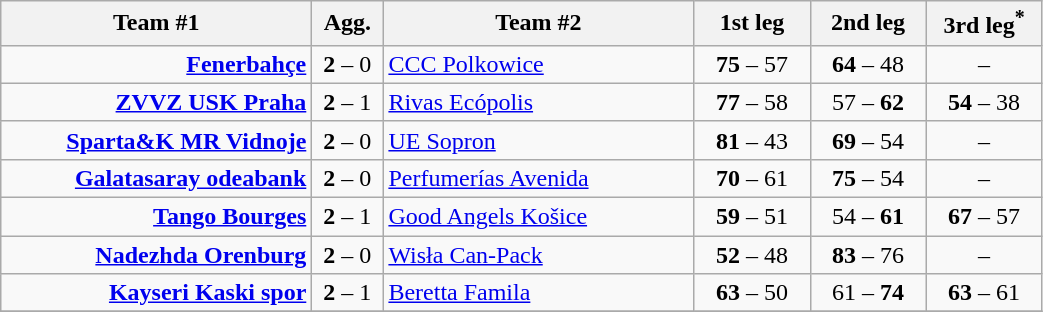<table class=wikitable style="text-align:center">
<tr>
<th width=200>Team #1</th>
<th width=40>Agg.</th>
<th width=200>Team #2</th>
<th width=70>1st leg</th>
<th width=70>2nd leg</th>
<th width=70>3rd leg<sup>*</sup></th>
</tr>
<tr>
<td align=right><strong><a href='#'>Fenerbahçe</a></strong> </td>
<td><strong>2</strong> – 0</td>
<td align=left> <a href='#'>CCC Polkowice</a></td>
<td><strong>75</strong> – 57</td>
<td><strong>64</strong> – 48</td>
<td>–</td>
</tr>
<tr>
<td align=right><strong><a href='#'>ZVVZ USK Praha</a></strong> </td>
<td><strong>2</strong> – 1</td>
<td align=left> <a href='#'>Rivas Ecópolis</a></td>
<td><strong>77</strong> – 58</td>
<td>57 – <strong>62</strong></td>
<td><strong>54</strong> – 38</td>
</tr>
<tr>
<td align=right><strong><a href='#'>Sparta&K MR Vidnoje</a></strong> </td>
<td><strong>2</strong> – 0</td>
<td align=left> <a href='#'>UE Sopron</a></td>
<td><strong>81</strong> – 43</td>
<td><strong>69</strong> – 54</td>
<td>–</td>
</tr>
<tr>
<td align=right><strong><a href='#'>Galatasaray odeabank</a></strong> </td>
<td><strong>2</strong> – 0</td>
<td align=left> <a href='#'>Perfumerías Avenida</a></td>
<td><strong>70</strong> – 61</td>
<td><strong>75</strong> – 54</td>
<td>–</td>
</tr>
<tr>
<td align=right><strong><a href='#'>Tango Bourges</a></strong> </td>
<td><strong>2</strong> – 1</td>
<td align=left> <a href='#'>Good Angels Košice</a></td>
<td><strong>59</strong> – 51</td>
<td>54 – <strong>61</strong></td>
<td><strong>67</strong> – 57</td>
</tr>
<tr>
<td align=right><strong><a href='#'>Nadezhda Orenburg</a></strong> </td>
<td><strong>2</strong> – 0</td>
<td align=left> <a href='#'>Wisła Can-Pack</a></td>
<td><strong>52</strong> – 48</td>
<td><strong>83</strong> – 76</td>
<td>–</td>
</tr>
<tr>
<td align=right><strong><a href='#'>Kayseri Kaski spor</a></strong> </td>
<td><strong>2</strong> – 1</td>
<td align=left> <a href='#'>Beretta Famila</a></td>
<td><strong>63</strong> – 50</td>
<td>61 – <strong>74</strong></td>
<td><strong>63</strong> – 61</td>
</tr>
<tr>
</tr>
</table>
